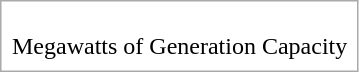<table style="border:solid 1px #aaa;" cellpadding="7" cellspacing="0">
<tr>
<td></td>
</tr>
<tr>
<td>Megawatts of Generation Capacity</td>
</tr>
</table>
